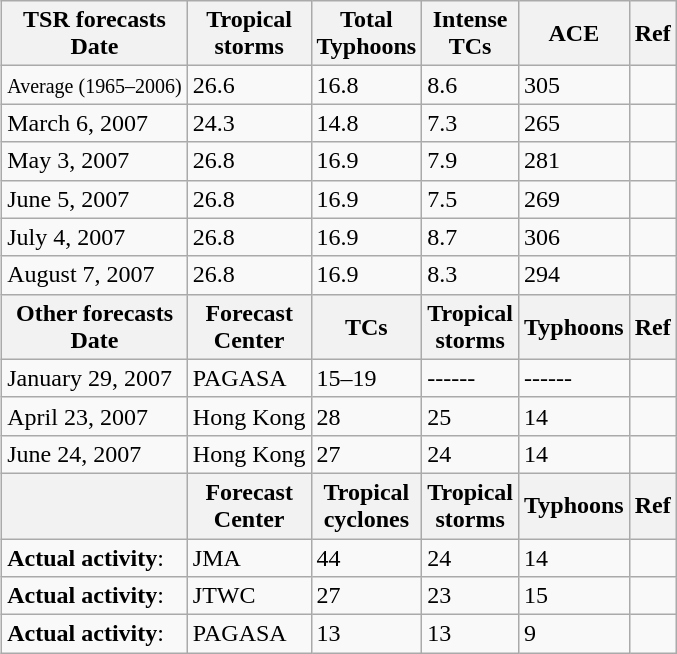<table class="wikitable" style="float:right">
<tr>
<th>TSR forecasts<br>Date</th>
<th>Tropical<br>storms</th>
<th>Total<br>Typhoons</th>
<th>Intense<br>TCs</th>
<th>ACE</th>
<th>Ref</th>
</tr>
<tr>
<td><small>Average (1965–2006)</small></td>
<td>26.6</td>
<td>16.8</td>
<td>8.6</td>
<td>305</td>
<td></td>
</tr>
<tr>
<td>March 6, 2007</td>
<td>24.3</td>
<td>14.8</td>
<td>7.3</td>
<td>265</td>
<td></td>
</tr>
<tr>
<td>May 3, 2007</td>
<td>26.8</td>
<td>16.9</td>
<td>7.9</td>
<td>281</td>
<td></td>
</tr>
<tr>
<td>June 5, 2007</td>
<td>26.8</td>
<td>16.9</td>
<td>7.5</td>
<td>269</td>
<td></td>
</tr>
<tr>
<td>July 4, 2007</td>
<td>26.8</td>
<td>16.9</td>
<td>8.7</td>
<td>306</td>
<td></td>
</tr>
<tr>
<td>August 7, 2007</td>
<td>26.8</td>
<td>16.9</td>
<td>8.3</td>
<td>294</td>
<td></td>
</tr>
<tr>
<th>Other forecasts<br>Date</th>
<th>Forecast<br>Center</th>
<th>TCs</th>
<th>Tropical<br>storms</th>
<th>Typhoons</th>
<th>Ref</th>
</tr>
<tr>
<td>January 29, 2007</td>
<td>PAGASA</td>
<td>15–19</td>
<td>------</td>
<td>------</td>
<td></td>
</tr>
<tr>
<td>April 23, 2007</td>
<td>Hong Kong</td>
<td>28</td>
<td>25</td>
<td>14</td>
<td></td>
</tr>
<tr>
<td>June 24, 2007</td>
<td>Hong Kong</td>
<td>27</td>
<td>24</td>
<td>14</td>
<td></td>
</tr>
<tr>
<th></th>
<th>Forecast<br>Center</th>
<th>Tropical<br>cyclones</th>
<th>Tropical<br>storms</th>
<th>Typhoons</th>
<th>Ref</th>
</tr>
<tr>
<td><strong>Actual activity</strong>:</td>
<td>JMA</td>
<td>44</td>
<td>24</td>
<td>14</td>
<td></td>
</tr>
<tr>
<td><strong>Actual activity</strong>:</td>
<td>JTWC</td>
<td>27</td>
<td>23</td>
<td>15</td>
<td></td>
</tr>
<tr>
<td><strong>Actual activity</strong>:</td>
<td>PAGASA</td>
<td>13</td>
<td>13</td>
<td>9</td>
<td></td>
</tr>
</table>
